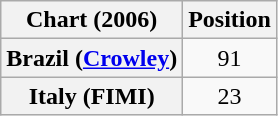<table class="wikitable plainrowheaders" style="text-align:center">
<tr>
<th>Chart (2006)</th>
<th>Position</th>
</tr>
<tr>
<th scope="row">Brazil (<a href='#'>Crowley</a>)</th>
<td>91</td>
</tr>
<tr>
<th scope="row">Italy (FIMI)</th>
<td>23</td>
</tr>
</table>
